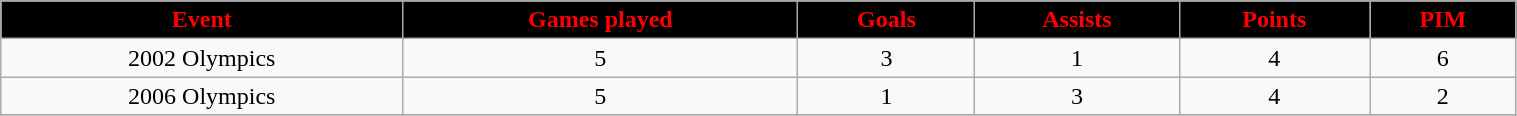<table class="wikitable" width="80%">
<tr align="center"  style="background:black;color:red;">
<td><strong>Event</strong></td>
<td><strong>Games played</strong></td>
<td><strong>Goals</strong></td>
<td><strong>Assists</strong></td>
<td><strong>Points</strong></td>
<td><strong>PIM</strong></td>
</tr>
<tr align="center" bgcolor="">
<td>2002 Olympics</td>
<td>5</td>
<td>3</td>
<td>1</td>
<td>4</td>
<td>6</td>
</tr>
<tr align="center" bgcolor="">
<td>2006 Olympics</td>
<td>5</td>
<td>1</td>
<td>3</td>
<td>4</td>
<td>2</td>
</tr>
<tr align="center" bgcolor="">
</tr>
</table>
